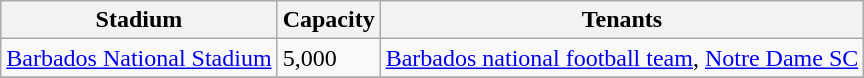<table class="wikitable sortable">
<tr>
<th>Stadium</th>
<th>Capacity</th>
<th>Tenants</th>
</tr>
<tr>
<td><a href='#'>Barbados National Stadium</a></td>
<td>5,000</td>
<td><a href='#'>Barbados national football team</a>, <a href='#'>Notre Dame SC</a></td>
</tr>
<tr>
</tr>
</table>
